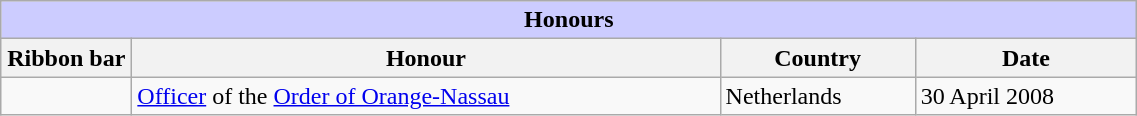<table class="wikitable" style="width:60%;">
<tr style="background:#ccf; text-align:center;">
<td colspan=4><strong>Honours</strong></td>
</tr>
<tr>
<th style="width:80px;">Ribbon bar</th>
<th>Honour</th>
<th>Country</th>
<th>Date</th>
</tr>
<tr>
<td></td>
<td><a href='#'>Officer</a> of the <a href='#'>Order of Orange-Nassau</a></td>
<td>Netherlands</td>
<td>30 April 2008</td>
</tr>
</table>
